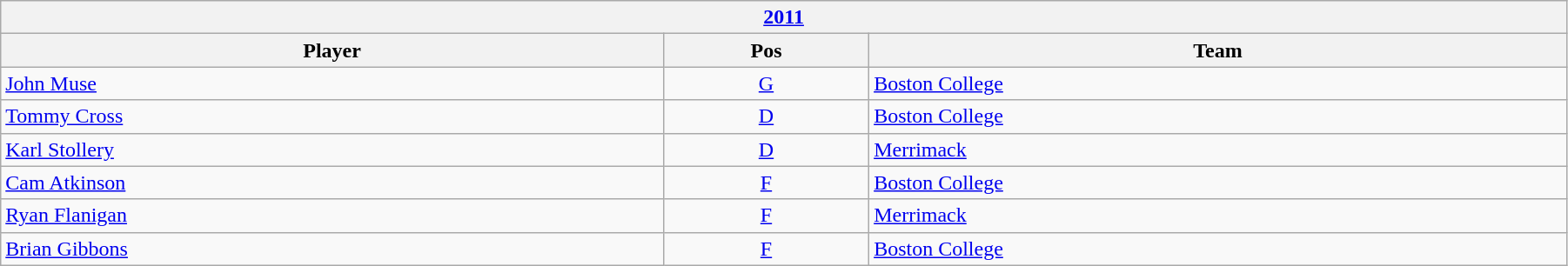<table class="wikitable" width=95%>
<tr>
<th colspan=3><a href='#'>2011</a></th>
</tr>
<tr>
<th>Player</th>
<th>Pos</th>
<th>Team</th>
</tr>
<tr>
<td><a href='#'>John Muse</a></td>
<td align=center><a href='#'>G</a></td>
<td><a href='#'>Boston College</a></td>
</tr>
<tr>
<td><a href='#'>Tommy Cross</a></td>
<td align=center><a href='#'>D</a></td>
<td><a href='#'>Boston College</a></td>
</tr>
<tr>
<td><a href='#'>Karl Stollery</a></td>
<td align=center><a href='#'>D</a></td>
<td><a href='#'>Merrimack</a></td>
</tr>
<tr>
<td><a href='#'>Cam Atkinson</a></td>
<td align=center><a href='#'>F</a></td>
<td><a href='#'>Boston College</a></td>
</tr>
<tr>
<td><a href='#'>Ryan Flanigan</a></td>
<td align=center><a href='#'>F</a></td>
<td><a href='#'>Merrimack</a></td>
</tr>
<tr>
<td><a href='#'>Brian Gibbons</a></td>
<td align=center><a href='#'>F</a></td>
<td><a href='#'>Boston College</a></td>
</tr>
</table>
